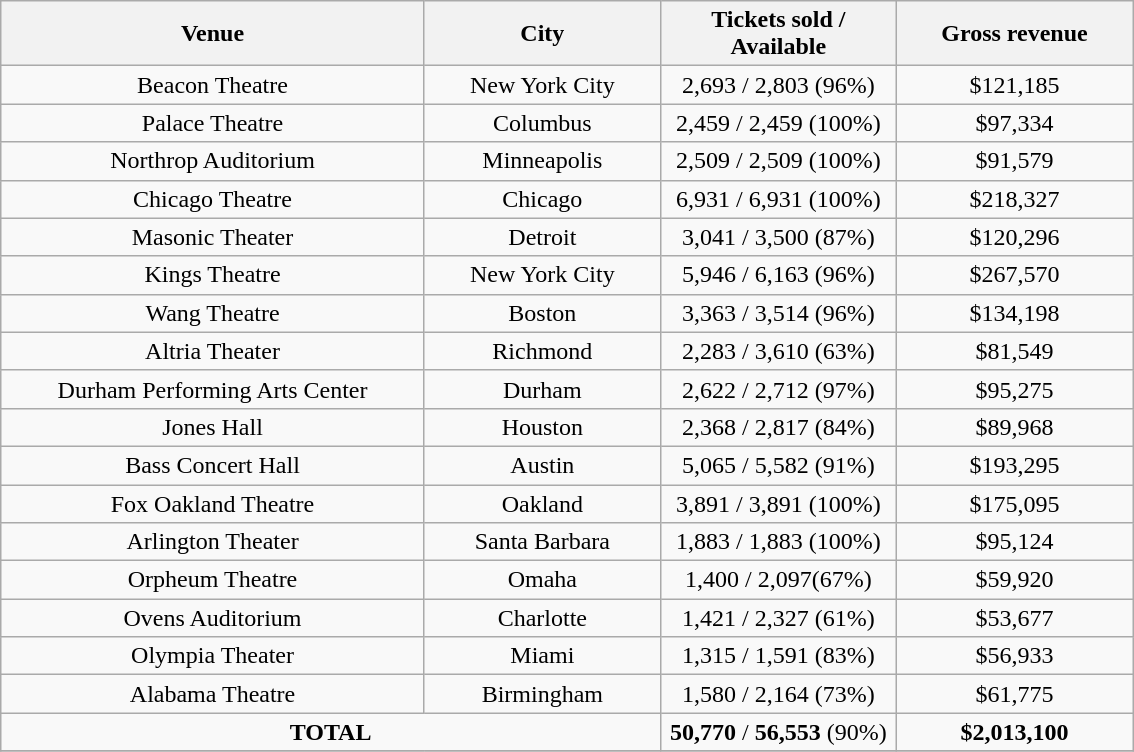<table class="wikitable" style="text-align:center">
<tr>
<th style="width:275px;">Venue</th>
<th style="width:150px;">City</th>
<th style="width:150px;">Tickets sold / Available</th>
<th style="width:150px;">Gross revenue</th>
</tr>
<tr>
<td>Beacon Theatre</td>
<td>New York City</td>
<td>2,693 / 2,803 (96%)</td>
<td>$121,185</td>
</tr>
<tr>
<td>Palace Theatre</td>
<td>Columbus</td>
<td>2,459 / 2,459 (100%)</td>
<td>$97,334</td>
</tr>
<tr>
<td>Northrop Auditorium</td>
<td>Minneapolis</td>
<td>2,509 / 2,509 (100%)</td>
<td>$91,579</td>
</tr>
<tr>
<td>Chicago Theatre</td>
<td>Chicago</td>
<td>6,931 / 6,931 (100%)</td>
<td>$218,327</td>
</tr>
<tr>
<td>Masonic Theater</td>
<td>Detroit</td>
<td>3,041 / 3,500 (87%)</td>
<td>$120,296</td>
</tr>
<tr>
<td>Kings Theatre</td>
<td>New York City</td>
<td>5,946 / 6,163 (96%)</td>
<td>$267,570</td>
</tr>
<tr>
<td>Wang Theatre</td>
<td>Boston</td>
<td>3,363 / 3,514 (96%)</td>
<td>$134,198</td>
</tr>
<tr>
<td>Altria Theater</td>
<td>Richmond</td>
<td>2,283 / 3,610 (63%)</td>
<td>$81,549</td>
</tr>
<tr>
<td>Durham Performing Arts Center</td>
<td>Durham</td>
<td>2,622 / 2,712 (97%)</td>
<td>$95,275</td>
</tr>
<tr>
<td>Jones Hall</td>
<td>Houston</td>
<td>2,368 / 2,817 (84%)</td>
<td>$89,968</td>
</tr>
<tr>
<td>Bass Concert Hall</td>
<td>Austin</td>
<td>5,065 / 5,582 (91%)</td>
<td>$193,295</td>
</tr>
<tr>
<td>Fox Oakland Theatre</td>
<td>Oakland</td>
<td>3,891 / 3,891 (100%)</td>
<td>$175,095</td>
</tr>
<tr>
<td>Arlington Theater</td>
<td>Santa Barbara</td>
<td>1,883 / 1,883 (100%)</td>
<td>$95,124</td>
</tr>
<tr>
<td>Orpheum Theatre</td>
<td>Omaha</td>
<td>1,400 / 2,097(67%)</td>
<td>$59,920</td>
</tr>
<tr>
<td>Ovens Auditorium</td>
<td>Charlotte</td>
<td>1,421 / 2,327 (61%)</td>
<td>$53,677</td>
</tr>
<tr>
<td>Olympia Theater</td>
<td>Miami</td>
<td>1,315 / 1,591 (83%)</td>
<td>$56,933</td>
</tr>
<tr>
<td>Alabama Theatre</td>
<td>Birmingham</td>
<td>1,580 / 2,164 (73%)</td>
<td>$61,775</td>
</tr>
<tr>
<td colspan="2"><strong>TOTAL</strong></td>
<td><strong>50,770</strong> / <strong>56,553</strong> (90%)</td>
<td><strong>$2,013,100</strong></td>
</tr>
<tr>
</tr>
</table>
